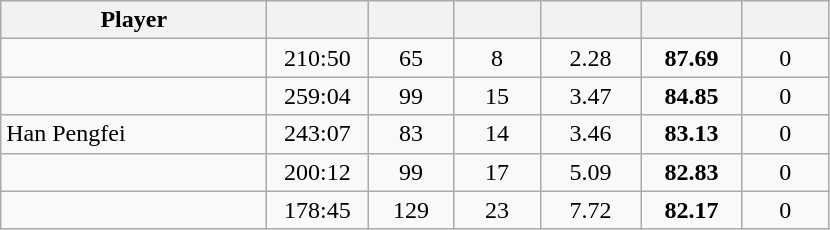<table class="wikitable sortable" style="text-align:center;">
<tr>
<th width="170px">Player</th>
<th width="60px"></th>
<th width="50px"></th>
<th width="50px"></th>
<th width="60px"></th>
<th width="60px"></th>
<th width="50px"></th>
</tr>
<tr>
<td align="left"> </td>
<td>210:50</td>
<td>65</td>
<td>8</td>
<td>2.28</td>
<td><strong>87.69</strong></td>
<td>0</td>
</tr>
<tr>
<td align="left"> </td>
<td>259:04</td>
<td>99</td>
<td>15</td>
<td>3.47</td>
<td><strong>84.85</strong></td>
<td>0</td>
</tr>
<tr>
<td align="left"> Han Pengfei</td>
<td>243:07</td>
<td>83</td>
<td>14</td>
<td>3.46</td>
<td><strong>83.13</strong></td>
<td>0</td>
</tr>
<tr>
<td align="left"> </td>
<td>200:12</td>
<td>99</td>
<td>17</td>
<td>5.09</td>
<td><strong>82.83</strong></td>
<td>0</td>
</tr>
<tr>
<td align="left"> </td>
<td>178:45</td>
<td>129</td>
<td>23</td>
<td>7.72</td>
<td><strong>82.17</strong></td>
<td>0</td>
</tr>
</table>
